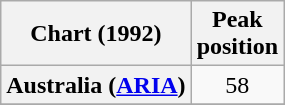<table class="wikitable sortable plainrowheaders" style="text-align:center">
<tr>
<th>Chart (1992)</th>
<th>Peak<br>position</th>
</tr>
<tr>
<th scope="row">Australia (<a href='#'>ARIA</a>)</th>
<td>58</td>
</tr>
<tr>
</tr>
</table>
